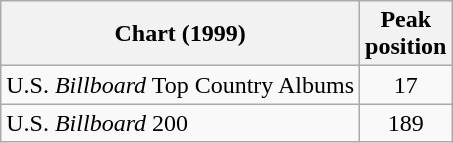<table class="wikitable">
<tr>
<th>Chart (1999)</th>
<th>Peak<br>position</th>
</tr>
<tr>
<td>U.S. <em>Billboard</em> Top Country Albums</td>
<td align="center">17</td>
</tr>
<tr>
<td>U.S. <em>Billboard</em> 200</td>
<td align="center">189</td>
</tr>
</table>
